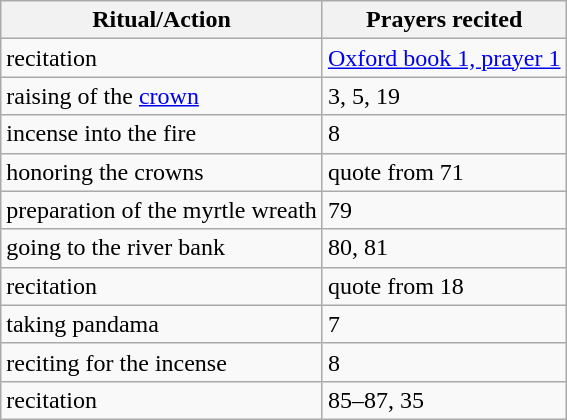<table class="wikitable sortable">
<tr>
<th>Ritual/Action</th>
<th>Prayers recited</th>
</tr>
<tr>
<td>recitation</td>
<td><a href='#'>Oxford book 1, prayer 1</a></td>
</tr>
<tr>
<td>raising of the <a href='#'>crown</a></td>
<td>3, 5, 19</td>
</tr>
<tr>
<td>incense into the fire</td>
<td>8</td>
</tr>
<tr>
<td>honoring the crowns</td>
<td>quote from 71</td>
</tr>
<tr>
<td>preparation of the myrtle wreath</td>
<td>79</td>
</tr>
<tr>
<td>going to the river bank</td>
<td>80, 81</td>
</tr>
<tr>
<td>recitation</td>
<td>quote from 18</td>
</tr>
<tr>
<td>taking pandama</td>
<td>7</td>
</tr>
<tr>
<td>reciting for the incense</td>
<td>8</td>
</tr>
<tr>
<td>recitation</td>
<td>85–87, 35</td>
</tr>
</table>
